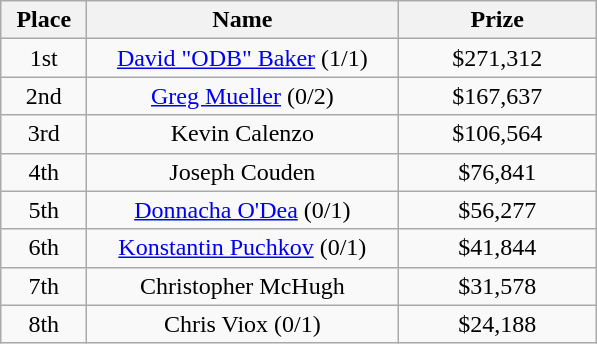<table class="wikitable">
<tr>
<th width="50">Place</th>
<th width="200">Name</th>
<th width="125">Prize</th>
</tr>
<tr>
<td align = "center">1st</td>
<td align = "center"><a href='#'>David "ODB" Baker</a> (1/1)</td>
<td align = "center">$271,312</td>
</tr>
<tr>
<td align = "center">2nd</td>
<td align = "center"><a href='#'>Greg Mueller</a> (0/2)</td>
<td align = "center">$167,637</td>
</tr>
<tr>
<td align = "center">3rd</td>
<td align = "center">Kevin Calenzo</td>
<td align = "center">$106,564</td>
</tr>
<tr>
<td align = "center">4th</td>
<td align = "center">Joseph Couden</td>
<td align = "center">$76,841</td>
</tr>
<tr>
<td align = "center">5th</td>
<td align = "center"><a href='#'>Donnacha O'Dea</a> (0/1)</td>
<td align = "center">$56,277</td>
</tr>
<tr>
<td align = "center">6th</td>
<td align = "center"><a href='#'>Konstantin Puchkov</a> (0/1)</td>
<td align = "center">$41,844</td>
</tr>
<tr>
<td align = "center">7th</td>
<td align = "center">Christopher McHugh</td>
<td align = "center">$31,578</td>
</tr>
<tr>
<td align = "center">8th</td>
<td align = "center">Chris Viox (0/1)</td>
<td align = "center">$24,188</td>
</tr>
</table>
